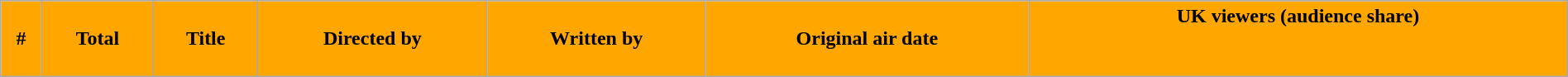<table class="wikitable plainrowheaders" width="100%">
<tr>
<th style="background:#FFA700;">#</th>
<th style="background:#FFA700;">Total</th>
<th style="background:#FFA700;">Title</th>
<th style="background:#FFA700;">Directed by</th>
<th style="background:#FFA700;">Written by</th>
<th style="background:#FFA700;">Original air date</th>
<th style="background:#FFA700;">UK viewers (audience share)<br><br><br></th>
</tr>
</table>
